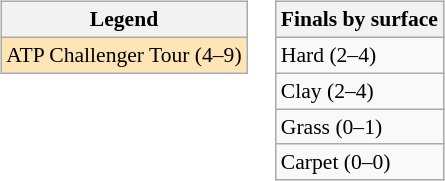<table>
<tr valign=top>
<td><br><table class=wikitable style=font-size:90%>
<tr>
<th>Legend</th>
</tr>
<tr bgcolor=moccasin>
<td>ATP Challenger Tour (4–9)</td>
</tr>
</table>
</td>
<td><br><table class=wikitable style=font-size:90%>
<tr>
<th>Finals by surface</th>
</tr>
<tr>
<td>Hard (2–4)</td>
</tr>
<tr>
<td>Clay (2–4)</td>
</tr>
<tr>
<td>Grass (0–1)</td>
</tr>
<tr>
<td>Carpet (0–0)</td>
</tr>
</table>
</td>
</tr>
</table>
